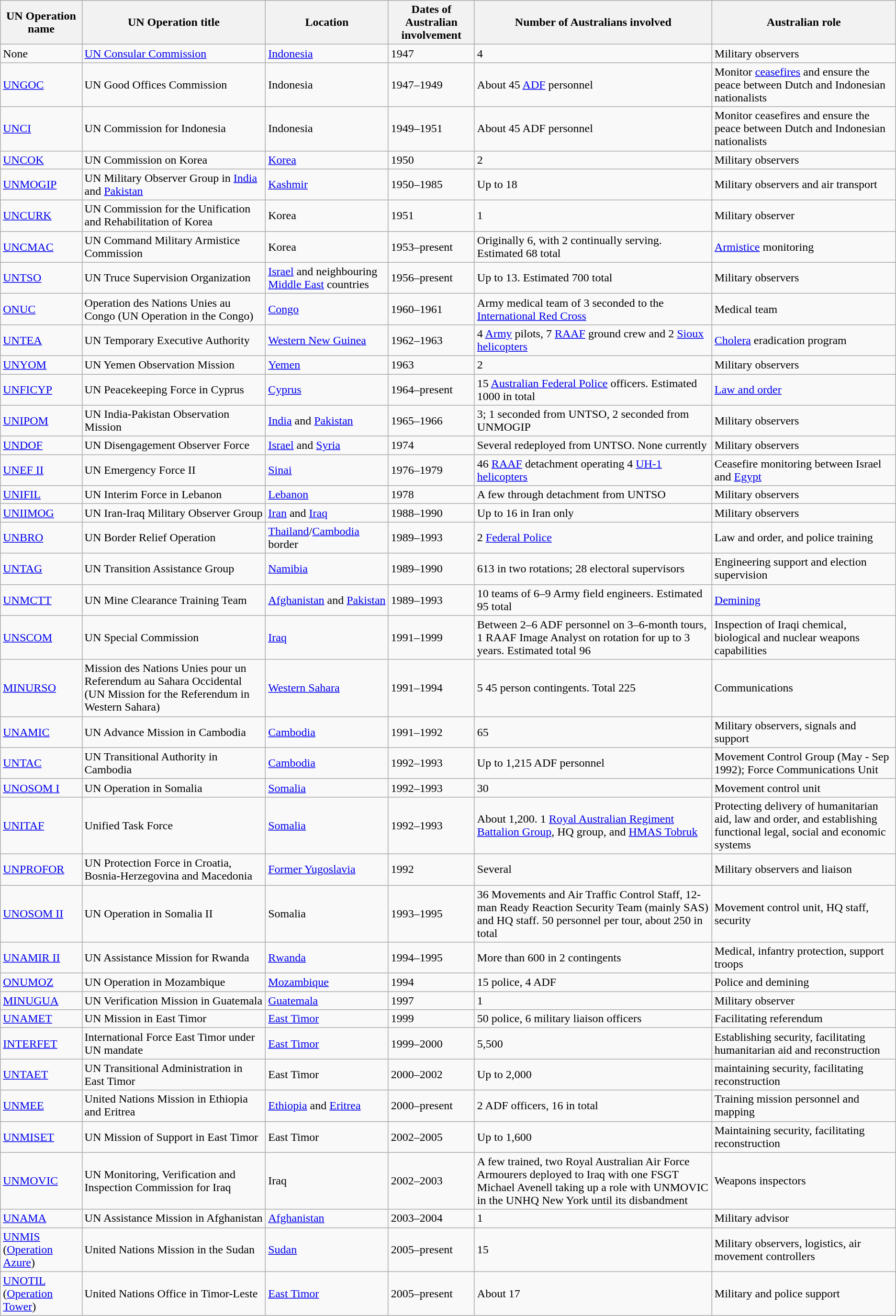<table class="wikitable">
<tr>
<th>UN Operation name</th>
<th>UN Operation title</th>
<th>Location</th>
<th>Dates of Australian involvement</th>
<th>Number of Australians involved</th>
<th>Australian role</th>
</tr>
<tr>
<td>None</td>
<td><a href='#'>UN Consular Commission</a></td>
<td><a href='#'>Indonesia</a></td>
<td>1947</td>
<td>4</td>
<td>Military observers</td>
</tr>
<tr>
<td><a href='#'>UNGOC</a></td>
<td>UN Good Offices Commission</td>
<td>Indonesia</td>
<td>1947–1949</td>
<td>About 45 <a href='#'>ADF</a> personnel</td>
<td>Monitor <a href='#'>ceasefires</a> and ensure the peace between Dutch and Indonesian nationalists</td>
</tr>
<tr>
<td><a href='#'>UNCI</a></td>
<td>UN Commission for Indonesia</td>
<td>Indonesia</td>
<td>1949–1951</td>
<td>About 45 ADF personnel</td>
<td>Monitor ceasefires and ensure the peace between Dutch and Indonesian nationalists</td>
</tr>
<tr>
<td><a href='#'>UNCOK</a></td>
<td>UN Commission on Korea</td>
<td><a href='#'>Korea</a></td>
<td>1950</td>
<td>2</td>
<td>Military observers</td>
</tr>
<tr>
<td><a href='#'>UNMOGIP</a></td>
<td>UN Military Observer Group in <a href='#'>India</a> and <a href='#'>Pakistan</a></td>
<td><a href='#'>Kashmir</a></td>
<td>1950–1985</td>
<td>Up to 18</td>
<td>Military observers and air transport</td>
</tr>
<tr>
<td><a href='#'>UNCURK</a></td>
<td>UN Commission for the Unification and Rehabilitation of Korea</td>
<td>Korea</td>
<td>1951</td>
<td>1</td>
<td>Military observer</td>
</tr>
<tr>
<td><a href='#'>UNCMAC</a></td>
<td>UN Command Military Armistice Commission</td>
<td>Korea</td>
<td>1953–present</td>
<td>Originally 6, with 2 continually serving. Estimated 68 total</td>
<td><a href='#'>Armistice</a> monitoring</td>
</tr>
<tr>
<td><a href='#'>UNTSO</a></td>
<td>UN Truce Supervision Organization</td>
<td><a href='#'>Israel</a> and neighbouring <a href='#'>Middle East</a> countries</td>
<td>1956–present</td>
<td>Up to 13.  Estimated 700 total</td>
<td>Military observers</td>
</tr>
<tr>
<td><a href='#'>ONUC</a></td>
<td>Operation des Nations Unies au Congo (UN Operation in the Congo)</td>
<td><a href='#'>Congo</a></td>
<td>1960–1961</td>
<td>Army medical team of 3 seconded to the <a href='#'>International Red Cross</a></td>
<td>Medical team</td>
</tr>
<tr>
<td><a href='#'>UNTEA</a></td>
<td>UN Temporary Executive Authority</td>
<td><a href='#'>Western New Guinea</a></td>
<td>1962–1963</td>
<td>4 <a href='#'>Army</a> pilots, 7 <a href='#'>RAAF</a> ground crew and 2 <a href='#'>Sioux helicopters</a></td>
<td><a href='#'>Cholera</a> eradication program</td>
</tr>
<tr>
<td><a href='#'>UNYOM</a></td>
<td>UN Yemen Observation Mission</td>
<td><a href='#'>Yemen</a></td>
<td>1963</td>
<td>2</td>
<td>Military observers</td>
</tr>
<tr>
<td><a href='#'>UNFICYP</a></td>
<td>UN Peacekeeping Force in Cyprus</td>
<td><a href='#'>Cyprus</a></td>
<td>1964–present</td>
<td>15 <a href='#'>Australian Federal Police</a> officers.  Estimated 1000 in total</td>
<td><a href='#'>Law and order</a></td>
</tr>
<tr>
<td><a href='#'>UNIPOM</a></td>
<td>UN India-Pakistan Observation Mission</td>
<td><a href='#'>India</a> and <a href='#'>Pakistan</a></td>
<td>1965–1966</td>
<td>3; 1 seconded from UNTSO, 2 seconded from UNMOGIP</td>
<td>Military observers</td>
</tr>
<tr>
<td><a href='#'>UNDOF</a></td>
<td>UN Disengagement Observer Force</td>
<td><a href='#'>Israel</a> and <a href='#'>Syria</a></td>
<td>1974</td>
<td>Several redeployed from UNTSO. None currently</td>
<td>Military observers</td>
</tr>
<tr>
<td><a href='#'>UNEF II</a></td>
<td>UN Emergency Force II</td>
<td><a href='#'>Sinai</a></td>
<td>1976–1979</td>
<td>46 <a href='#'>RAAF</a> detachment operating 4 <a href='#'>UH-1 helicopters</a></td>
<td>Ceasefire monitoring between Israel and <a href='#'>Egypt</a></td>
</tr>
<tr>
<td><a href='#'>UNIFIL</a></td>
<td>UN Interim Force in Lebanon</td>
<td><a href='#'>Lebanon</a></td>
<td>1978</td>
<td>A few through detachment from UNTSO</td>
<td>Military observers</td>
</tr>
<tr>
<td><a href='#'>UNIIMOG</a></td>
<td>UN Iran-Iraq Military Observer Group</td>
<td><a href='#'>Iran</a> and <a href='#'>Iraq</a></td>
<td>1988–1990</td>
<td>Up to 16 in Iran only</td>
<td>Military observers</td>
</tr>
<tr>
<td><a href='#'>UNBRO</a></td>
<td>UN Border Relief Operation</td>
<td><a href='#'>Thailand</a>/<a href='#'>Cambodia</a> border</td>
<td>1989–1993</td>
<td>2 <a href='#'>Federal Police</a></td>
<td>Law and order, and police training</td>
</tr>
<tr>
<td><a href='#'>UNTAG</a></td>
<td>UN Transition Assistance Group</td>
<td><a href='#'>Namibia</a></td>
<td>1989–1990</td>
<td>613 in two rotations; 28 electoral supervisors</td>
<td>Engineering support and election supervision</td>
</tr>
<tr>
<td><a href='#'>UNMCTT</a></td>
<td>UN Mine Clearance Training Team</td>
<td><a href='#'>Afghanistan</a> and <a href='#'>Pakistan</a></td>
<td>1989–1993</td>
<td>10 teams of 6–9 Army field engineers.  Estimated 95 total</td>
<td><a href='#'>Demining</a></td>
</tr>
<tr>
<td><a href='#'>UNSCOM</a></td>
<td>UN Special Commission</td>
<td><a href='#'>Iraq</a></td>
<td>1991–1999</td>
<td>Between 2–6 ADF personnel on 3–6-month tours, 1 RAAF Image Analyst on rotation for up to 3 years.  Estimated total 96</td>
<td>Inspection of Iraqi chemical, biological and nuclear weapons capabilities</td>
</tr>
<tr>
<td><a href='#'>MINURSO</a></td>
<td>Mission des Nations Unies pour un Referendum au Sahara Occidental (UN Mission for the Referendum in Western Sahara)</td>
<td><a href='#'>Western Sahara</a></td>
<td>1991–1994</td>
<td>5 45 person contingents. Total 225</td>
<td>Communications</td>
</tr>
<tr>
<td><a href='#'>UNAMIC</a></td>
<td>UN Advance Mission in Cambodia</td>
<td><a href='#'>Cambodia</a></td>
<td>1991–1992</td>
<td>65</td>
<td>Military observers, signals and support</td>
</tr>
<tr>
<td><a href='#'>UNTAC</a></td>
<td>UN Transitional Authority in Cambodia</td>
<td><a href='#'>Cambodia</a></td>
<td>1992–1993</td>
<td>Up to 1,215 ADF personnel</td>
<td>Movement Control Group (May - Sep 1992); Force Communications Unit</td>
</tr>
<tr>
<td><a href='#'>UNOSOM I</a></td>
<td>UN Operation in Somalia</td>
<td><a href='#'>Somalia</a></td>
<td>1992–1993</td>
<td>30</td>
<td>Movement control unit</td>
</tr>
<tr>
<td><a href='#'>UNITAF</a></td>
<td>Unified Task Force</td>
<td><a href='#'>Somalia</a></td>
<td>1992–1993</td>
<td>About 1,200. 1 <a href='#'>Royal Australian Regiment</a> <a href='#'>Battalion Group</a>, HQ group, and <a href='#'>HMAS Tobruk</a></td>
<td>Protecting delivery of humanitarian aid, law and order, and establishing functional legal, social and economic systems</td>
</tr>
<tr>
<td><a href='#'>UNPROFOR</a></td>
<td>UN Protection Force in Croatia, Bosnia-Herzegovina and Macedonia</td>
<td><a href='#'>Former Yugoslavia</a></td>
<td>1992</td>
<td>Several</td>
<td>Military observers and liaison</td>
</tr>
<tr>
<td><a href='#'>UNOSOM II</a></td>
<td>UN Operation in Somalia II</td>
<td>Somalia</td>
<td>1993–1995</td>
<td>36 Movements and Air Traffic Control Staff, 12-man Ready Reaction Security Team (mainly SAS) and HQ staff. 50 personnel per tour, about 250 in total</td>
<td>Movement control unit, HQ staff, security</td>
</tr>
<tr>
<td><a href='#'>UNAMIR II</a></td>
<td>UN Assistance Mission for Rwanda</td>
<td><a href='#'>Rwanda</a></td>
<td>1994–1995</td>
<td>More than 600 in 2 contingents</td>
<td>Medical, infantry protection, support troops</td>
</tr>
<tr>
<td><a href='#'>ONUMOZ</a></td>
<td>UN Operation in Mozambique</td>
<td><a href='#'>Mozambique</a></td>
<td>1994</td>
<td>15 police, 4 ADF</td>
<td>Police and demining</td>
</tr>
<tr>
<td><a href='#'>MINUGUA</a></td>
<td>UN Verification Mission in Guatemala</td>
<td><a href='#'>Guatemala</a></td>
<td>1997</td>
<td>1</td>
<td>Military observer</td>
</tr>
<tr>
<td><a href='#'>UNAMET</a></td>
<td>UN Mission in East Timor</td>
<td><a href='#'>East Timor</a></td>
<td>1999</td>
<td>50 police, 6 military liaison officers</td>
<td>Facilitating referendum</td>
</tr>
<tr>
<td><a href='#'>INTERFET</a></td>
<td>International Force East Timor under UN mandate</td>
<td><a href='#'>East Timor</a></td>
<td>1999–2000</td>
<td>5,500</td>
<td>Establishing security, facilitating humanitarian aid and reconstruction</td>
</tr>
<tr>
<td><a href='#'>UNTAET</a></td>
<td>UN Transitional Administration in East Timor</td>
<td>East Timor</td>
<td>2000–2002</td>
<td>Up to 2,000</td>
<td>maintaining security, facilitating reconstruction</td>
</tr>
<tr>
<td><a href='#'>UNMEE</a></td>
<td>United Nations Mission in Ethiopia and Eritrea</td>
<td><a href='#'>Ethiopia</a> and <a href='#'>Eritrea</a></td>
<td>2000–present</td>
<td>2 ADF officers, 16 in total</td>
<td>Training mission personnel and mapping</td>
</tr>
<tr>
<td><a href='#'>UNMISET</a></td>
<td>UN Mission of Support in East Timor</td>
<td>East Timor</td>
<td>2002–2005</td>
<td>Up to 1,600</td>
<td>Maintaining security, facilitating reconstruction</td>
</tr>
<tr>
<td><a href='#'>UNMOVIC</a></td>
<td>UN Monitoring, Verification and Inspection Commission for Iraq</td>
<td>Iraq</td>
<td>2002–2003</td>
<td>A few trained, two Royal Australian Air Force Armourers deployed to Iraq with one FSGT Michael Avenell taking up a role with UNMOVIC in the UNHQ New York until its disbandment</td>
<td>Weapons inspectors</td>
</tr>
<tr>
<td><a href='#'>UNAMA</a></td>
<td>UN Assistance Mission in Afghanistan</td>
<td><a href='#'>Afghanistan</a></td>
<td>2003–2004</td>
<td>1</td>
<td>Military advisor</td>
</tr>
<tr>
<td><a href='#'>UNMIS</a> (<a href='#'>Operation Azure</a>)</td>
<td>United Nations Mission in the Sudan</td>
<td><a href='#'>Sudan</a></td>
<td>2005–present</td>
<td>15</td>
<td>Military observers, logistics, air movement controllers</td>
</tr>
<tr>
<td><a href='#'>UNOTIL</a> (<a href='#'>Operation Tower</a>)</td>
<td>United Nations Office in Timor-Leste</td>
<td><a href='#'>East Timor</a></td>
<td>2005–present</td>
<td>About 17</td>
<td>Military and police support</td>
</tr>
</table>
